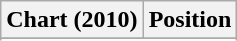<table class="wikitable plainrowheaders">
<tr>
<th scope="col">Chart (2010)</th>
<th scope="col">Position</th>
</tr>
<tr>
</tr>
<tr>
</tr>
</table>
